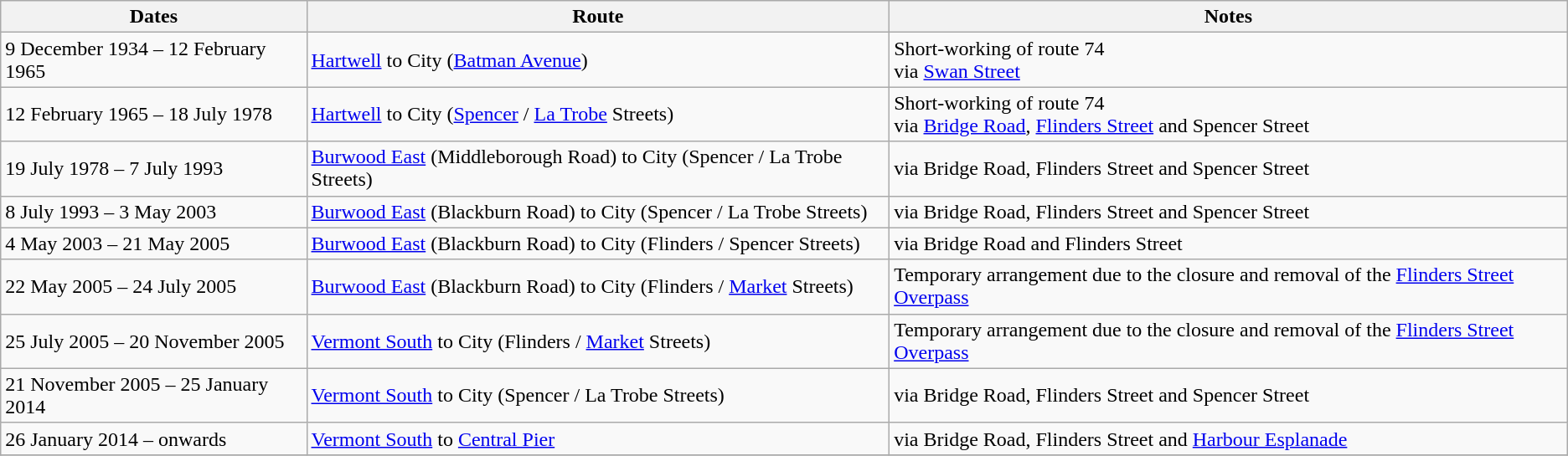<table class="wikitable sortable">
<tr>
<th>Dates</th>
<th>Route</th>
<th>Notes</th>
</tr>
<tr>
<td>9 December 1934 – 12 February 1965</td>
<td><a href='#'>Hartwell</a> to City (<a href='#'>Batman Avenue</a>)</td>
<td>Short-working of route 74<br>via <a href='#'>Swan Street</a></td>
</tr>
<tr>
<td>12 February 1965 – 18 July 1978</td>
<td><a href='#'>Hartwell</a> to City (<a href='#'>Spencer</a> / <a href='#'>La Trobe</a> Streets)</td>
<td>Short-working of route 74<br>via <a href='#'>Bridge Road</a>, <a href='#'>Flinders Street</a> and Spencer Street</td>
</tr>
<tr>
<td>19 July 1978 – 7 July 1993</td>
<td><a href='#'>Burwood East</a> (Middleborough Road) to City (Spencer / La Trobe Streets)</td>
<td>via Bridge Road, Flinders Street and Spencer Street</td>
</tr>
<tr>
<td>8 July 1993 – 3 May 2003</td>
<td><a href='#'>Burwood East</a> (Blackburn Road) to City (Spencer / La Trobe Streets)</td>
<td>via Bridge Road, Flinders Street and Spencer Street</td>
</tr>
<tr>
<td>4 May 2003 – 21 May 2005</td>
<td><a href='#'>Burwood East</a> (Blackburn Road) to City (Flinders / Spencer Streets)</td>
<td>via Bridge Road and Flinders Street</td>
</tr>
<tr>
<td>22 May 2005 – 24 July 2005</td>
<td><a href='#'>Burwood East</a> (Blackburn Road) to City (Flinders / <a href='#'>Market</a> Streets)</td>
<td>Temporary arrangement due to the closure and removal of the <a href='#'>Flinders Street Overpass</a></td>
</tr>
<tr>
<td>25 July 2005 – 20 November 2005</td>
<td><a href='#'>Vermont South</a> to City (Flinders / <a href='#'>Market</a> Streets)</td>
<td>Temporary arrangement due to the closure and removal of the <a href='#'>Flinders Street Overpass</a></td>
</tr>
<tr>
<td>21 November 2005 – 25 January 2014</td>
<td><a href='#'>Vermont South</a> to City (Spencer / La Trobe Streets)</td>
<td>via Bridge Road, Flinders Street and Spencer Street</td>
</tr>
<tr>
<td>26 January 2014 – onwards</td>
<td><a href='#'>Vermont South</a> to <a href='#'>Central Pier</a></td>
<td>via Bridge Road, Flinders Street and <a href='#'>Harbour Esplanade</a></td>
</tr>
<tr>
</tr>
</table>
